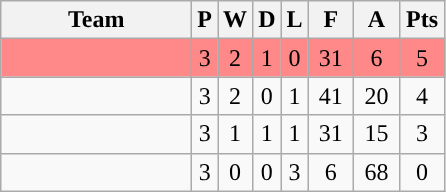<table class="wikitable" style="text-align:center;">
<tr>
<th width="120px">Team</th>
<th>P</th>
<th>W</th>
<th>D</th>
<th>L</th>
<th width="23px">F</th>
<th width="23px">A</th>
<th width="23px">Pts</th>
</tr>
<tr bgcolor="#FF8888">
<td></td>
<td>3</td>
<td>2</td>
<td>1</td>
<td>0</td>
<td>31</td>
<td>6</td>
<td>5</td>
</tr>
<tr>
<td></td>
<td>3</td>
<td>2</td>
<td>0</td>
<td>1</td>
<td>41</td>
<td>20</td>
<td>4</td>
</tr>
<tr>
<td></td>
<td>3</td>
<td>1</td>
<td>1</td>
<td>1</td>
<td>31</td>
<td>15</td>
<td>3</td>
</tr>
<tr>
<td></td>
<td>3</td>
<td>0</td>
<td>0</td>
<td>3</td>
<td>6</td>
<td>68</td>
<td>0</td>
</tr>
</table>
